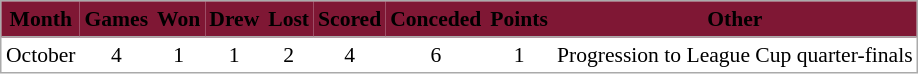<table cellspacing="0" cellpadding="3" style="border:1px solid #AAAAAA;font-size:90%">
<tr bgcolor="#7F1734">
<th style="border-bottom:1px solid #AAAAAA" align="center"><span>Month</span></th>
<th style="border-bottom:1px solid #AAAAAA" align="center"><span>Games</span></th>
<th style="border-bottom:1px solid #AAAAAA" align="center"><span>Won</span></th>
<th style="border-bottom:1px solid #AAAAAA" align="center"><span>Drew</span></th>
<th style="border-bottom:1px solid #AAAAAA" align="center"><span>Lost</span></th>
<th style="border-bottom:1px solid #AAAAAA" align="center"><span>Scored</span></th>
<th style="border-bottom:1px solid #AAAAAA" align="center"><span>Conceded</span></th>
<th style="border-bottom:1px solid #AAAAAA" align="center"><span>Points</span></th>
<th style="border-bottom:1px solid #AAAAAA" align="center"><span>Other</span></th>
</tr>
<tr>
<td align="center">October</td>
<td align="center">4</td>
<td align="center">1</td>
<td align="center">1</td>
<td align="center">2</td>
<td align="center">4</td>
<td align="center">6</td>
<td align="center">1</td>
<td align="center">Progression to League Cup quarter-finals</td>
</tr>
</table>
